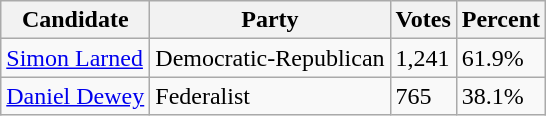<table class=wikitable>
<tr>
<th>Candidate</th>
<th>Party</th>
<th>Votes</th>
<th>Percent</th>
</tr>
<tr>
<td><a href='#'>Simon Larned</a></td>
<td>Democratic-Republican</td>
<td>1,241</td>
<td>61.9%</td>
</tr>
<tr>
<td><a href='#'>Daniel Dewey</a></td>
<td>Federalist</td>
<td>765</td>
<td>38.1%</td>
</tr>
</table>
